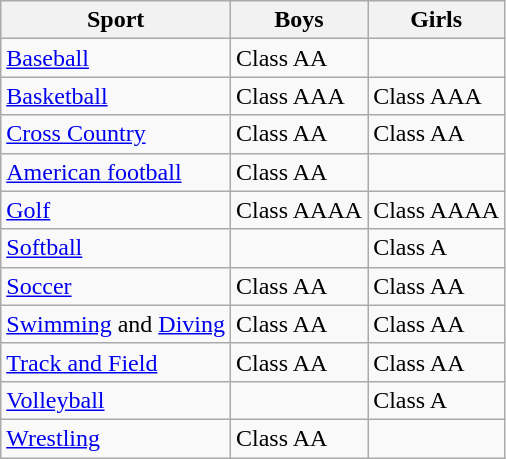<table class="wikitable">
<tr>
<th>Sport</th>
<th>Boys</th>
<th>Girls</th>
</tr>
<tr>
<td><a href='#'>Baseball</a></td>
<td>Class AA</td>
<td></td>
</tr>
<tr>
<td><a href='#'>Basketball</a></td>
<td>Class AAA</td>
<td>Class AAA</td>
</tr>
<tr>
<td><a href='#'>Cross Country</a></td>
<td>Class AA</td>
<td>Class AA</td>
</tr>
<tr>
<td><a href='#'>American football</a></td>
<td>Class AA</td>
<td></td>
</tr>
<tr>
<td><a href='#'>Golf</a></td>
<td>Class AAAA</td>
<td>Class AAAA</td>
</tr>
<tr>
<td><a href='#'>Softball</a></td>
<td></td>
<td>Class A</td>
</tr>
<tr>
<td><a href='#'>Soccer</a></td>
<td>Class AA</td>
<td>Class AA</td>
</tr>
<tr>
<td><a href='#'>Swimming</a> and <a href='#'>Diving</a></td>
<td>Class AA</td>
<td>Class AA</td>
</tr>
<tr>
<td><a href='#'>Track and Field</a></td>
<td>Class AA</td>
<td>Class AA</td>
</tr>
<tr>
<td><a href='#'>Volleyball</a></td>
<td></td>
<td>Class A</td>
</tr>
<tr>
<td><a href='#'>Wrestling</a></td>
<td>Class AA</td>
<td></td>
</tr>
</table>
